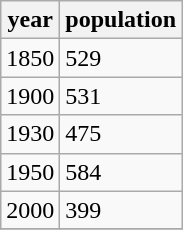<table class="wikitable">
<tr>
<th>year</th>
<th>population</th>
</tr>
<tr>
<td>1850</td>
<td>529</td>
</tr>
<tr>
<td>1900</td>
<td>531</td>
</tr>
<tr>
<td>1930</td>
<td>475</td>
</tr>
<tr>
<td>1950</td>
<td>584</td>
</tr>
<tr>
<td>2000</td>
<td>399</td>
</tr>
<tr>
</tr>
</table>
